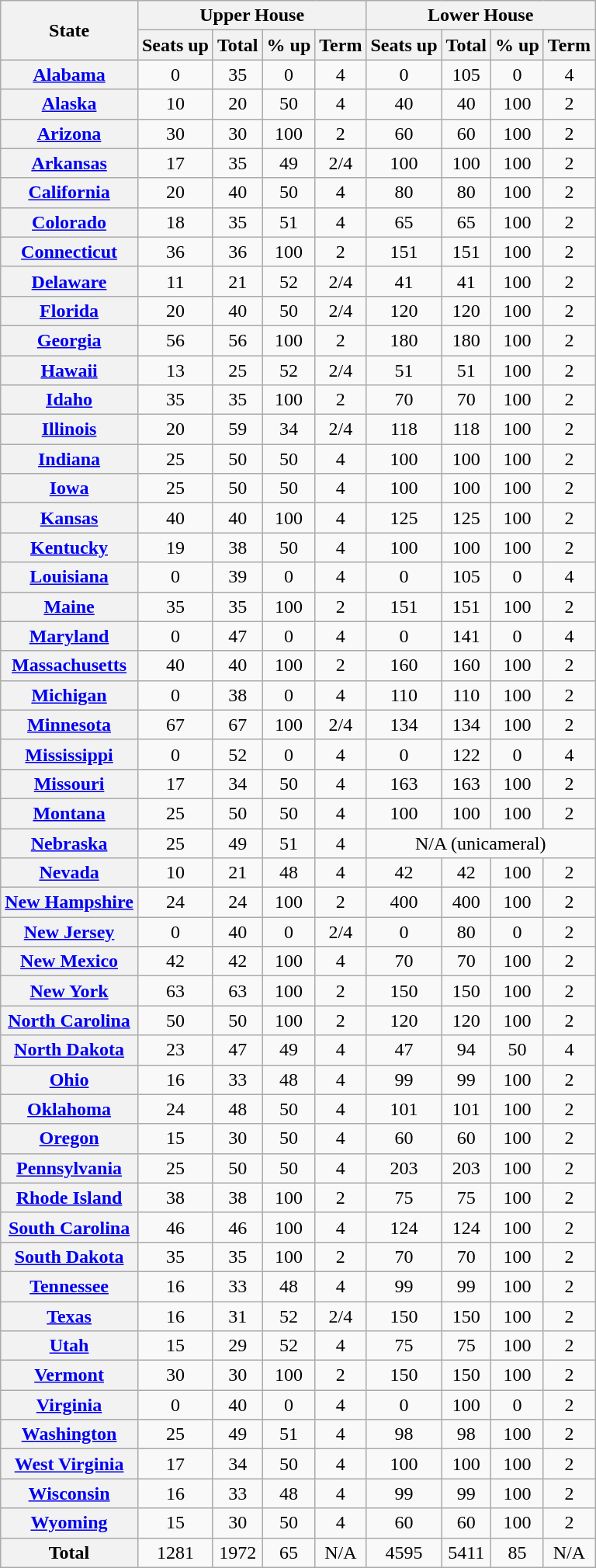<table class="wikitable sortable plainrowheaders" style="text-align: center;">
<tr>
<th rowspan=2>State</th>
<th colspan=4>Upper House</th>
<th colspan=4>Lower House</th>
</tr>
<tr>
<th>Seats up</th>
<th>Total</th>
<th>% up</th>
<th>Term</th>
<th>Seats up</th>
<th>Total</th>
<th>% up</th>
<th>Term</th>
</tr>
<tr>
<th scope="row"><a href='#'>Alabama</a></th>
<td>0</td>
<td>35</td>
<td>0</td>
<td>4</td>
<td>0</td>
<td>105</td>
<td>0</td>
<td>4</td>
</tr>
<tr>
<th scope="row"><a href='#'>Alaska</a></th>
<td>10</td>
<td>20</td>
<td>50</td>
<td>4</td>
<td>40</td>
<td>40</td>
<td>100</td>
<td>2</td>
</tr>
<tr>
<th scope="row"><a href='#'>Arizona</a></th>
<td>30</td>
<td>30</td>
<td>100</td>
<td>2</td>
<td>60</td>
<td>60</td>
<td>100</td>
<td>2</td>
</tr>
<tr>
<th scope="row"><a href='#'>Arkansas</a></th>
<td>17</td>
<td>35</td>
<td>49</td>
<td>2/4</td>
<td>100</td>
<td>100</td>
<td>100</td>
<td>2</td>
</tr>
<tr>
<th scope="row"><a href='#'>California</a></th>
<td>20</td>
<td>40</td>
<td>50</td>
<td>4</td>
<td>80</td>
<td>80</td>
<td>100</td>
<td>2</td>
</tr>
<tr>
<th scope="row"><a href='#'>Colorado</a></th>
<td>18</td>
<td>35</td>
<td>51</td>
<td>4</td>
<td>65</td>
<td>65</td>
<td>100</td>
<td>2</td>
</tr>
<tr>
<th scope="row"><a href='#'>Connecticut</a></th>
<td>36</td>
<td>36</td>
<td>100</td>
<td>2</td>
<td>151</td>
<td>151</td>
<td>100</td>
<td>2</td>
</tr>
<tr>
<th scope="row"><a href='#'>Delaware</a></th>
<td>11</td>
<td>21</td>
<td>52</td>
<td>2/4</td>
<td>41</td>
<td>41</td>
<td>100</td>
<td>2</td>
</tr>
<tr>
<th scope="row"><a href='#'>Florida</a></th>
<td>20</td>
<td>40</td>
<td>50</td>
<td>2/4</td>
<td>120</td>
<td>120</td>
<td>100</td>
<td>2</td>
</tr>
<tr>
<th scope="row"><a href='#'>Georgia</a></th>
<td>56</td>
<td>56</td>
<td>100</td>
<td>2</td>
<td>180</td>
<td>180</td>
<td>100</td>
<td>2</td>
</tr>
<tr>
<th scope="row"><a href='#'>Hawaii</a></th>
<td>13</td>
<td>25</td>
<td>52</td>
<td>2/4</td>
<td>51</td>
<td>51</td>
<td>100</td>
<td>2</td>
</tr>
<tr>
<th scope="row"><a href='#'>Idaho</a></th>
<td>35</td>
<td>35</td>
<td>100</td>
<td>2</td>
<td>70</td>
<td>70</td>
<td>100</td>
<td>2</td>
</tr>
<tr>
<th scope="row"><a href='#'>Illinois</a></th>
<td>20</td>
<td>59</td>
<td>34</td>
<td>2/4</td>
<td>118</td>
<td>118</td>
<td>100</td>
<td>2</td>
</tr>
<tr>
<th scope="row"><a href='#'>Indiana</a></th>
<td>25</td>
<td>50</td>
<td>50</td>
<td>4</td>
<td>100</td>
<td>100</td>
<td>100</td>
<td>2</td>
</tr>
<tr>
<th scope="row"><a href='#'>Iowa</a></th>
<td>25</td>
<td>50</td>
<td>50</td>
<td>4</td>
<td>100</td>
<td>100</td>
<td>100</td>
<td>2</td>
</tr>
<tr>
<th scope="row"><a href='#'>Kansas</a></th>
<td>40</td>
<td>40</td>
<td>100</td>
<td>4</td>
<td>125</td>
<td>125</td>
<td>100</td>
<td>2</td>
</tr>
<tr>
<th scope="row"><a href='#'>Kentucky</a></th>
<td>19</td>
<td>38</td>
<td>50</td>
<td>4</td>
<td>100</td>
<td>100</td>
<td>100</td>
<td>2</td>
</tr>
<tr>
<th scope="row"><a href='#'>Louisiana</a></th>
<td>0</td>
<td>39</td>
<td>0</td>
<td>4</td>
<td>0</td>
<td>105</td>
<td>0</td>
<td>4</td>
</tr>
<tr>
<th scope="row"><a href='#'>Maine</a></th>
<td>35</td>
<td>35</td>
<td>100</td>
<td>2</td>
<td>151</td>
<td>151</td>
<td>100</td>
<td>2</td>
</tr>
<tr>
<th scope="row"><a href='#'>Maryland</a></th>
<td>0</td>
<td>47</td>
<td>0</td>
<td>4</td>
<td>0</td>
<td>141</td>
<td>0</td>
<td>4</td>
</tr>
<tr>
<th scope="row"><a href='#'>Massachusetts</a></th>
<td>40</td>
<td>40</td>
<td>100</td>
<td>2</td>
<td>160</td>
<td>160</td>
<td>100</td>
<td>2</td>
</tr>
<tr>
<th scope="row"><a href='#'>Michigan</a></th>
<td>0</td>
<td>38</td>
<td>0</td>
<td>4</td>
<td>110</td>
<td>110</td>
<td>100</td>
<td>2</td>
</tr>
<tr>
<th scope="row"><a href='#'>Minnesota</a></th>
<td>67</td>
<td>67</td>
<td>100</td>
<td>2/4</td>
<td>134</td>
<td>134</td>
<td>100</td>
<td>2</td>
</tr>
<tr>
<th scope="row"><a href='#'>Mississippi</a></th>
<td>0</td>
<td>52</td>
<td>0</td>
<td>4</td>
<td>0</td>
<td>122</td>
<td>0</td>
<td>4</td>
</tr>
<tr>
<th scope="row"><a href='#'>Missouri</a></th>
<td>17</td>
<td>34</td>
<td>50</td>
<td>4</td>
<td>163</td>
<td>163</td>
<td>100</td>
<td>2</td>
</tr>
<tr>
<th scope="row"><a href='#'>Montana</a></th>
<td>25</td>
<td>50</td>
<td>50</td>
<td>4</td>
<td>100</td>
<td>100</td>
<td>100</td>
<td>2</td>
</tr>
<tr>
<th scope="row"><a href='#'>Nebraska</a></th>
<td>25</td>
<td>49</td>
<td>51</td>
<td>4</td>
<td colspan=4>N/A (unicameral)</td>
</tr>
<tr>
<th scope="row"><a href='#'>Nevada</a></th>
<td>10</td>
<td>21</td>
<td>48</td>
<td>4</td>
<td>42</td>
<td>42</td>
<td>100</td>
<td>2</td>
</tr>
<tr>
<th scope="row"><a href='#'>New Hampshire</a></th>
<td>24</td>
<td>24</td>
<td>100</td>
<td>2</td>
<td>400</td>
<td>400</td>
<td>100</td>
<td>2</td>
</tr>
<tr>
<th scope="row"><a href='#'>New Jersey</a></th>
<td>0</td>
<td>40</td>
<td>0</td>
<td>2/4</td>
<td>0</td>
<td>80</td>
<td>0</td>
<td>2</td>
</tr>
<tr>
<th scope="row"><a href='#'>New Mexico</a></th>
<td>42</td>
<td>42</td>
<td>100</td>
<td>4</td>
<td>70</td>
<td>70</td>
<td>100</td>
<td>2</td>
</tr>
<tr>
<th scope="row"><a href='#'>New York</a></th>
<td>63</td>
<td>63</td>
<td>100</td>
<td>2</td>
<td>150</td>
<td>150</td>
<td>100</td>
<td>2</td>
</tr>
<tr>
<th scope="row"><a href='#'>North Carolina</a></th>
<td>50</td>
<td>50</td>
<td>100</td>
<td>2</td>
<td>120</td>
<td>120</td>
<td>100</td>
<td>2</td>
</tr>
<tr>
<th scope="row"><a href='#'>North Dakota</a></th>
<td>23</td>
<td>47</td>
<td>49</td>
<td>4</td>
<td>47</td>
<td>94</td>
<td>50</td>
<td>4</td>
</tr>
<tr>
<th scope="row"><a href='#'>Ohio</a></th>
<td>16</td>
<td>33</td>
<td>48</td>
<td>4</td>
<td>99</td>
<td>99</td>
<td>100</td>
<td>2</td>
</tr>
<tr>
<th scope="row"><a href='#'>Oklahoma</a></th>
<td>24</td>
<td>48</td>
<td>50</td>
<td>4</td>
<td>101</td>
<td>101</td>
<td>100</td>
<td>2</td>
</tr>
<tr>
<th scope="row"><a href='#'>Oregon</a></th>
<td>15</td>
<td>30</td>
<td>50</td>
<td>4</td>
<td>60</td>
<td>60</td>
<td>100</td>
<td>2</td>
</tr>
<tr>
<th scope="row"><a href='#'>Pennsylvania</a></th>
<td>25</td>
<td>50</td>
<td>50</td>
<td>4</td>
<td>203</td>
<td>203</td>
<td>100</td>
<td>2</td>
</tr>
<tr>
<th scope="row"><a href='#'>Rhode Island</a></th>
<td>38</td>
<td>38</td>
<td>100</td>
<td>2</td>
<td>75</td>
<td>75</td>
<td>100</td>
<td>2</td>
</tr>
<tr>
<th scope="row"><a href='#'>South Carolina</a></th>
<td>46</td>
<td>46</td>
<td>100</td>
<td>4</td>
<td>124</td>
<td>124</td>
<td>100</td>
<td>2</td>
</tr>
<tr>
<th scope="row"><a href='#'>South Dakota</a></th>
<td>35</td>
<td>35</td>
<td>100</td>
<td>2</td>
<td>70</td>
<td>70</td>
<td>100</td>
<td>2</td>
</tr>
<tr>
<th scope="row"><a href='#'>Tennessee</a></th>
<td>16</td>
<td>33</td>
<td>48</td>
<td>4</td>
<td>99</td>
<td>99</td>
<td>100</td>
<td>2</td>
</tr>
<tr>
<th scope="row"><a href='#'>Texas</a></th>
<td>16</td>
<td>31</td>
<td>52</td>
<td>2/4</td>
<td>150</td>
<td>150</td>
<td>100</td>
<td>2</td>
</tr>
<tr>
<th scope="row"><a href='#'>Utah</a></th>
<td>15</td>
<td>29</td>
<td>52</td>
<td>4</td>
<td>75</td>
<td>75</td>
<td>100</td>
<td>2</td>
</tr>
<tr>
<th scope="row"><a href='#'>Vermont</a></th>
<td>30</td>
<td>30</td>
<td>100</td>
<td>2</td>
<td>150</td>
<td>150</td>
<td>100</td>
<td>2</td>
</tr>
<tr>
<th scope="row"><a href='#'>Virginia</a></th>
<td>0</td>
<td>40</td>
<td>0</td>
<td>4</td>
<td>0</td>
<td>100</td>
<td>0</td>
<td>2</td>
</tr>
<tr>
<th scope="row"><a href='#'>Washington</a></th>
<td>25</td>
<td>49</td>
<td>51</td>
<td>4</td>
<td>98</td>
<td>98</td>
<td>100</td>
<td>2</td>
</tr>
<tr>
<th scope="row"><a href='#'>West Virginia</a></th>
<td>17</td>
<td>34</td>
<td>50</td>
<td>4</td>
<td>100</td>
<td>100</td>
<td>100</td>
<td>2</td>
</tr>
<tr>
<th scope="row"><a href='#'>Wisconsin</a></th>
<td>16</td>
<td>33</td>
<td>48</td>
<td>4</td>
<td>99</td>
<td>99</td>
<td>100</td>
<td>2</td>
</tr>
<tr>
<th scope="row"><a href='#'>Wyoming</a></th>
<td>15</td>
<td>30</td>
<td>50</td>
<td>4</td>
<td>60</td>
<td>60</td>
<td>100</td>
<td>2</td>
</tr>
<tr class="sortbottom" |>
<th scope="row">Total</th>
<td>1281</td>
<td>1972</td>
<td>65</td>
<td>N/A</td>
<td>4595</td>
<td>5411</td>
<td>85</td>
<td>N/A</td>
</tr>
</table>
